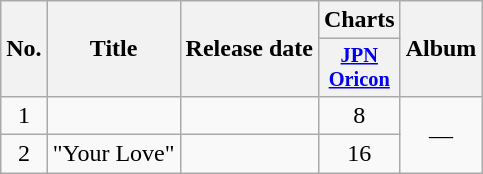<table class="wikitable">
<tr>
<th rowspan="2">No.</th>
<th rowspan="2">Title</th>
<th rowspan="2">Release date</th>
<th>Charts</th>
<th rowspan="2">Album</th>
</tr>
<tr>
<th style="width:3em;font-size:85%;"><a href='#'>JPN<br>Oricon</a><br></th>
</tr>
<tr>
<td align="center">1</td>
<td></td>
<td></td>
<td align="center">8</td>
<td rowspan="2" align="center">—</td>
</tr>
<tr>
<td align="center">2</td>
<td>"Your Love"</td>
<td></td>
<td align="center">16</td>
</tr>
</table>
